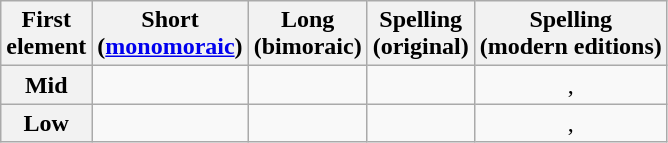<table class="wikitable" style="text-align: center">
<tr>
<th>First<br>element</th>
<th>Short<br>(<a href='#'>monomoraic</a>)</th>
<th>Long<br>(bimoraic)</th>
<th>Spelling<br>(original)</th>
<th>Spelling<br>(modern editions)</th>
</tr>
<tr>
<th>Mid</th>
<td></td>
<td></td>
<td></td>
<td>, </td>
</tr>
<tr>
<th>Low</th>
<td></td>
<td></td>
<td></td>
<td>, </td>
</tr>
</table>
